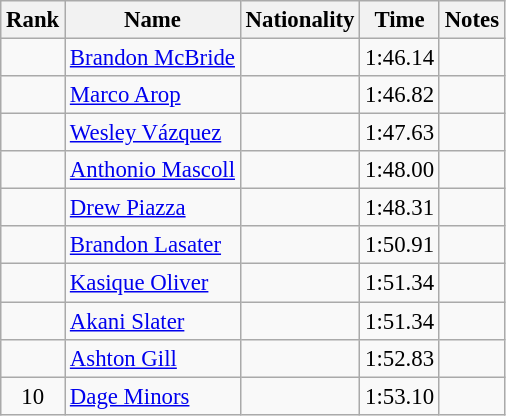<table class="wikitable sortable" style="text-align:center;font-size:95%">
<tr>
<th>Rank</th>
<th>Name</th>
<th>Nationality</th>
<th>Time</th>
<th>Notes</th>
</tr>
<tr>
<td></td>
<td align=left><a href='#'>Brandon McBride</a></td>
<td align=left></td>
<td>1:46.14</td>
<td></td>
</tr>
<tr>
<td></td>
<td align=left><a href='#'>Marco Arop</a></td>
<td align=left></td>
<td>1:46.82</td>
<td></td>
</tr>
<tr>
<td></td>
<td align=left><a href='#'>Wesley Vázquez</a></td>
<td align=left></td>
<td>1:47.63</td>
<td></td>
</tr>
<tr>
<td></td>
<td align=left><a href='#'>Anthonio Mascoll</a></td>
<td align=left></td>
<td>1:48.00</td>
<td></td>
</tr>
<tr>
<td></td>
<td align=left><a href='#'>Drew Piazza</a></td>
<td align=left></td>
<td>1:48.31</td>
<td></td>
</tr>
<tr>
<td></td>
<td align=left><a href='#'>Brandon Lasater</a></td>
<td align=left></td>
<td>1:50.91</td>
<td></td>
</tr>
<tr>
<td></td>
<td align=left><a href='#'>Kasique Oliver</a></td>
<td align=left></td>
<td>1:51.34</td>
<td></td>
</tr>
<tr>
<td></td>
<td align=left><a href='#'>Akani Slater</a></td>
<td align=left></td>
<td>1:51.34</td>
<td></td>
</tr>
<tr>
<td></td>
<td align=left><a href='#'>Ashton Gill</a></td>
<td align=left></td>
<td>1:52.83</td>
<td></td>
</tr>
<tr>
<td>10</td>
<td align=left><a href='#'>Dage Minors</a></td>
<td align=left></td>
<td>1:53.10</td>
<td></td>
</tr>
</table>
